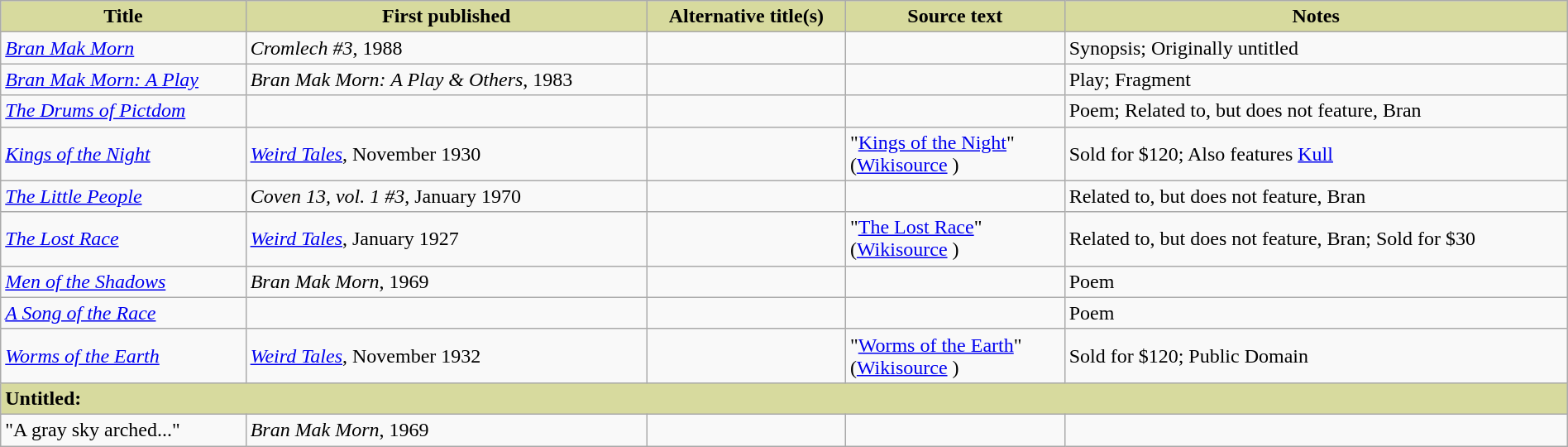<table class="wikitable" width="100%">
<tr>
<th style="background:#D7DA9E;">Title</th>
<th style="background:#D7DA9E;">First published</th>
<th style="background:#D7DA9E;">Alternative title(s)</th>
<th style="background:#D7DA9E;">Source text</th>
<th style="background:#D7DA9E;">Notes</th>
</tr>
<tr>
<td><em><a href='#'>Bran Mak Morn</a></em></td>
<td><em>Cromlech #3</em>, 1988</td>
<td></td>
<td></td>
<td>Synopsis; Originally untitled</td>
</tr>
<tr>
<td><em><a href='#'>Bran Mak Morn: A Play</a></em></td>
<td><em>Bran Mak Morn: A Play & Others</em>, 1983</td>
<td></td>
<td></td>
<td>Play; Fragment</td>
</tr>
<tr>
<td><em><a href='#'>The Drums of Pictdom</a></em></td>
<td></td>
<td></td>
<td></td>
<td>Poem; Related to, but does not feature, Bran</td>
</tr>
<tr>
<td><em><a href='#'>Kings of the Night</a></em></td>
<td><em><a href='#'>Weird Tales</a></em>, November 1930</td>
<td></td>
<td>"<a href='#'>Kings of the Night</a>" <br>(<a href='#'>Wikisource</a> )</td>
<td>Sold for $120; Also features <a href='#'>Kull</a></td>
</tr>
<tr>
<td><em><a href='#'>The Little People</a></em></td>
<td><em>Coven 13, vol. 1 #3</em>, January 1970</td>
<td></td>
<td></td>
<td>Related to, but does not feature, Bran</td>
</tr>
<tr>
<td><em><a href='#'>The Lost Race</a></em></td>
<td><em><a href='#'>Weird Tales</a></em>, January 1927</td>
<td></td>
<td>"<a href='#'>The Lost Race</a>" <br>(<a href='#'>Wikisource</a> )</td>
<td>Related to, but does not feature, Bran; Sold for $30</td>
</tr>
<tr>
<td><em><a href='#'>Men of the Shadows</a></em></td>
<td><em>Bran Mak Morn</em>, 1969</td>
<td></td>
<td></td>
<td>Poem</td>
</tr>
<tr>
<td><em><a href='#'>A Song of the Race</a></em></td>
<td></td>
<td></td>
<td></td>
<td>Poem</td>
</tr>
<tr>
<td><em><a href='#'>Worms of the Earth</a></em></td>
<td><em><a href='#'>Weird Tales</a></em>, November 1932</td>
<td></td>
<td>"<a href='#'>Worms of the Earth</a>" <br>(<a href='#'>Wikisource</a> )</td>
<td>Sold for $120; Public Domain</td>
</tr>
<tr>
<td colspan="5" style="background:#D7DA9E;"><strong>Untitled:</strong></td>
</tr>
<tr>
<td>"A gray sky arched..."</td>
<td><em>Bran Mak Morn</em>, 1969</td>
<td></td>
<td></td>
<td></td>
</tr>
</table>
